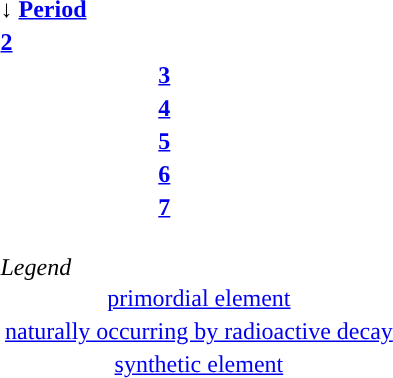<table class="floatright">
<tr>
<th colspan=2 style="text-align:left;">↓ <a href='#'>Period</a></th>
</tr>
<tr>
<td><a href='#'><strong>2</strong></a></td>
<td></td>
</tr>
<tr>
<th><a href='#'>3</a></th>
<td></td>
</tr>
<tr>
<th><a href='#'>4</a></th>
<td></td>
</tr>
<tr>
<th><a href='#'>5</a></th>
<td></td>
</tr>
<tr>
<th><a href='#'>6</a></th>
<td></td>
</tr>
<tr>
<th><a href='#'>7</a></th>
<td></td>
</tr>
<tr>
<td colspan="2"><br><em>Legend</em><table style="text-align:center; border:0; margin: 0 auto">
<tr>
<td style="border:"><a href='#'>primordial element</a></td>
</tr>
<tr>
<td style="border:"><a href='#'>naturally occurring by radioactive decay</a></td>
</tr>
<tr>
<td style="border:"><a href='#'>synthetic element</a></td>
</tr>
</table>
</td>
</tr>
</table>
